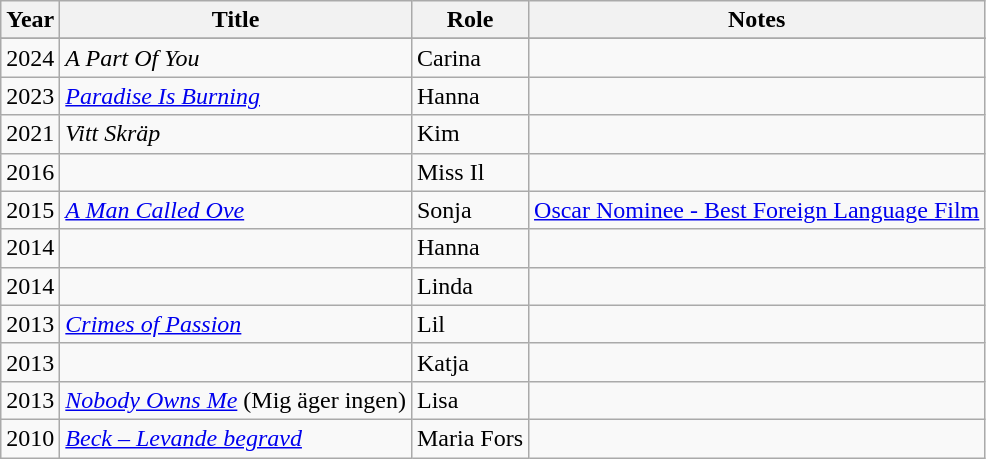<table class="wikitable sortable">
<tr>
<th>Year</th>
<th>Title</th>
<th>Role</th>
<th class="unsortable">Notes</th>
</tr>
<tr>
</tr>
<tr>
<td>2024</td>
<td><em>A Part Of You</em></td>
<td>Carina </td>
<td></td>
</tr>
<tr>
<td>2023</td>
<td><em><a href='#'>Paradise Is Burning</a></em></td>
<td>Hanna</td>
<td></td>
</tr>
<tr>
<td>2021</td>
<td><em>Vitt Skräp</em></td>
<td>Kim</td>
</tr>
<tr>
<td>2016</td>
<td><em></em></td>
<td>Miss Il</td>
<td></td>
</tr>
<tr>
<td>2015</td>
<td><em><a href='#'>A Man Called Ove</a></em></td>
<td>Sonja</td>
<td><a href='#'>Oscar Nominee - Best Foreign Language Film</a></td>
</tr>
<tr>
<td>2014</td>
<td><em></em></td>
<td>Hanna</td>
<td></td>
</tr>
<tr>
<td>2014</td>
<td><em></em></td>
<td>Linda</td>
<td></td>
</tr>
<tr>
<td>2013</td>
<td><em><a href='#'>Crimes of Passion</a></em></td>
<td>Lil</td>
<td></td>
</tr>
<tr>
<td>2013</td>
<td><em></em></td>
<td>Katja</td>
<td></td>
</tr>
<tr>
<td>2013</td>
<td><em><a href='#'>Nobody Owns Me</a></em> (Mig äger ingen)</td>
<td>Lisa</td>
<td></td>
</tr>
<tr>
<td>2010</td>
<td><em><a href='#'>Beck – Levande begravd</a></em></td>
<td>Maria Fors</td>
<td></td>
</tr>
</table>
